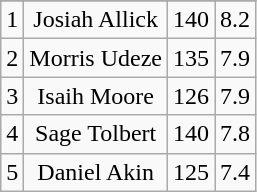<table class="wikitable sortable" style="text-align:center">
<tr>
</tr>
<tr>
<td>1</td>
<td>Josiah Allick</td>
<td>140</td>
<td>8.2</td>
</tr>
<tr>
<td>2</td>
<td>Morris Udeze</td>
<td>135</td>
<td>7.9</td>
</tr>
<tr>
<td>3</td>
<td>Isaih Moore</td>
<td>126</td>
<td>7.9</td>
</tr>
<tr>
<td>4</td>
<td>Sage Tolbert</td>
<td>140</td>
<td>7.8</td>
</tr>
<tr>
<td>5</td>
<td>Daniel Akin</td>
<td>125</td>
<td>7.4</td>
</tr>
</table>
